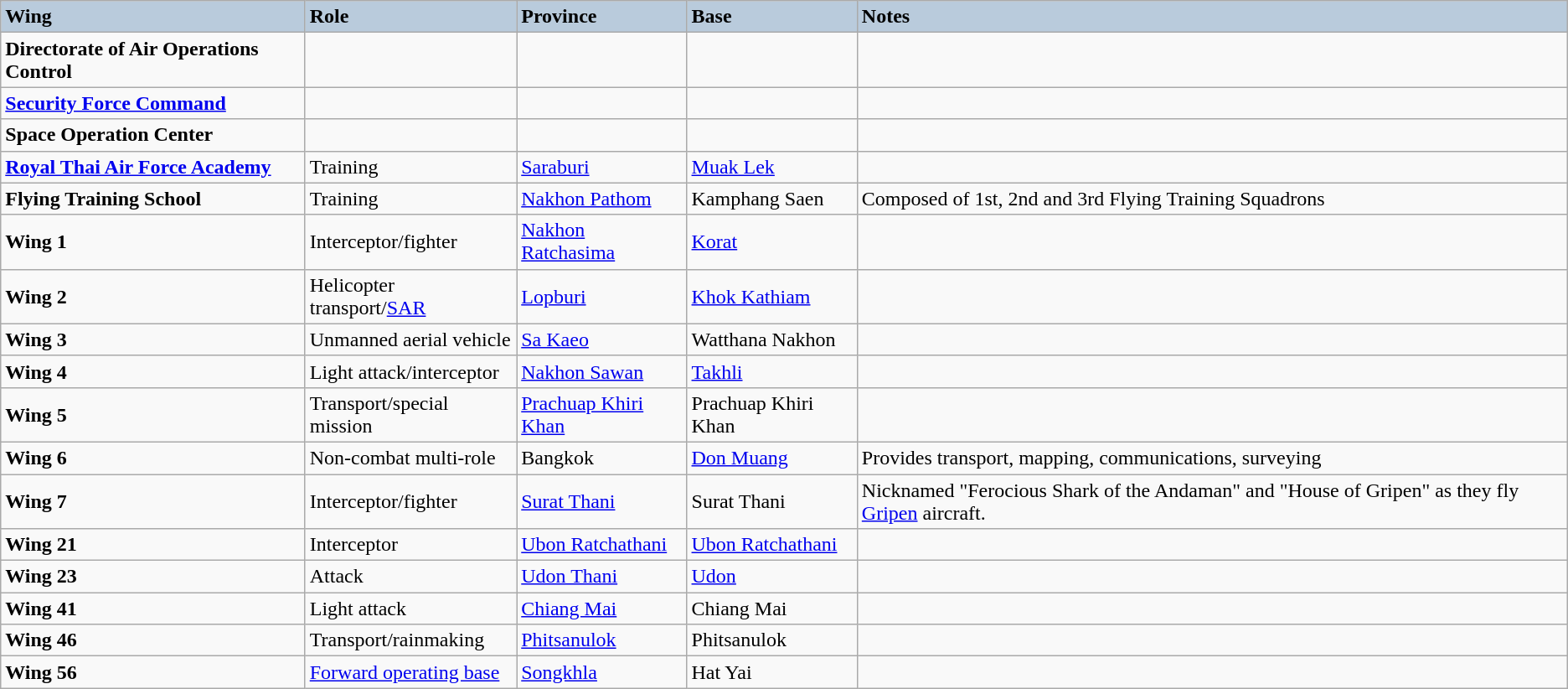<table class="wikitable">
<tr style="background:#b9cbdc;">
<td><strong>Wing</strong></td>
<td><strong>Role</strong></td>
<td><strong>Province</strong></td>
<td><strong>Base</strong></td>
<td><strong>Notes</strong></td>
</tr>
<tr>
<td><strong>Directorate of Air Operations Control</strong></td>
<td></td>
<td></td>
<td></td>
<td></td>
</tr>
<tr>
<td><strong><a href='#'>Security Force Command</a></strong></td>
<td></td>
<td></td>
<td></td>
<td></td>
</tr>
<tr>
<td><strong>Space Operation Center</strong></td>
<td></td>
<td></td>
<td></td>
<td></td>
</tr>
<tr>
<td><strong><a href='#'>Royal Thai Air Force Academy</a></strong></td>
<td>Training</td>
<td><a href='#'>Saraburi</a></td>
<td><a href='#'>Muak Lek</a></td>
<td></td>
</tr>
<tr>
<td><strong>Flying Training School</strong></td>
<td>Training</td>
<td><a href='#'>Nakhon Pathom</a></td>
<td>Kamphang Saen</td>
<td>Composed of 1st, 2nd and 3rd Flying Training Squadrons</td>
</tr>
<tr>
<td><strong>Wing 1</strong></td>
<td>Interceptor/fighter</td>
<td><a href='#'>Nakhon Ratchasima</a></td>
<td><a href='#'>Korat</a></td>
<td></td>
</tr>
<tr>
<td><strong>Wing 2</strong></td>
<td>Helicopter transport/<a href='#'>SAR</a></td>
<td><a href='#'>Lopburi</a></td>
<td><a href='#'>Khok Kathiam</a></td>
<td></td>
</tr>
<tr>
<td><strong>Wing 3</strong></td>
<td>Unmanned aerial vehicle</td>
<td><a href='#'>Sa Kaeo</a></td>
<td>Watthana Nakhon</td>
<td></td>
</tr>
<tr>
<td><strong>Wing 4</strong></td>
<td>Light attack/interceptor</td>
<td><a href='#'>Nakhon Sawan</a></td>
<td><a href='#'>Takhli</a></td>
<td></td>
</tr>
<tr>
<td><strong>Wing 5</strong></td>
<td>Transport/special mission</td>
<td><a href='#'>Prachuap Khiri Khan</a></td>
<td>Prachuap Khiri Khan</td>
<td></td>
</tr>
<tr>
<td><strong>Wing 6</strong></td>
<td>Non-combat multi-role</td>
<td>Bangkok</td>
<td><a href='#'>Don Muang</a></td>
<td>Provides transport, mapping, communications, surveying</td>
</tr>
<tr>
<td><strong>Wing 7</strong></td>
<td>Interceptor/fighter</td>
<td><a href='#'>Surat Thani</a></td>
<td>Surat Thani</td>
<td>Nicknamed "Ferocious Shark of the Andaman" and "House of Gripen" as they fly <a href='#'>Gripen</a> aircraft.</td>
</tr>
<tr>
<td><strong>Wing 21</strong></td>
<td>Interceptor</td>
<td><a href='#'>Ubon Ratchathani</a></td>
<td><a href='#'>Ubon Ratchathani</a></td>
<td></td>
</tr>
<tr>
<td><strong>Wing 23</strong></td>
<td>Attack</td>
<td><a href='#'>Udon Thani</a></td>
<td><a href='#'>Udon</a></td>
<td></td>
</tr>
<tr>
<td><strong>Wing 41</strong></td>
<td>Light attack</td>
<td><a href='#'>Chiang Mai</a></td>
<td>Chiang Mai</td>
<td></td>
</tr>
<tr>
<td><strong>Wing 46</strong></td>
<td>Transport/rainmaking</td>
<td><a href='#'>Phitsanulok</a></td>
<td>Phitsanulok</td>
<td></td>
</tr>
<tr>
<td><strong>Wing 56</strong></td>
<td><a href='#'>Forward operating base</a></td>
<td><a href='#'>Songkhla</a></td>
<td>Hat Yai</td>
<td></td>
</tr>
</table>
